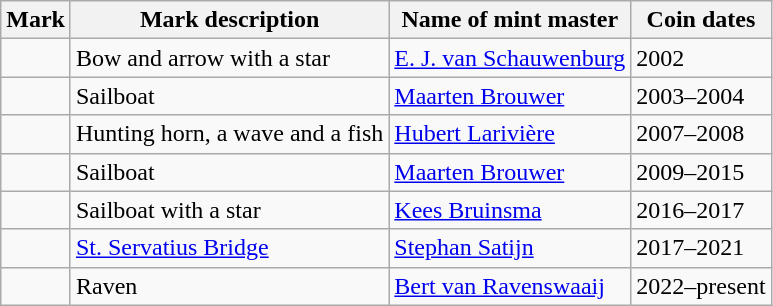<table class="wikitable">
<tr>
<th>Mark</th>
<th>Mark description</th>
<th>Name of mint master</th>
<th>Coin dates</th>
</tr>
<tr>
<td style="text-align:center"></td>
<td>Bow and arrow with a star</td>
<td><a href='#'>E. J. van Schauwenburg</a></td>
<td>2002</td>
</tr>
<tr>
<td style="text-align:center"></td>
<td>Sailboat</td>
<td><a href='#'>Maarten Brouwer</a></td>
<td>2003–2004</td>
</tr>
<tr>
<td style="text-align:center"></td>
<td>Hunting horn, a wave and a fish</td>
<td><a href='#'>Hubert Larivière</a></td>
<td>2007–2008</td>
</tr>
<tr>
<td style="text-align:center"></td>
<td>Sailboat</td>
<td><a href='#'>Maarten Brouwer</a></td>
<td>2009–2015</td>
</tr>
<tr>
<td></td>
<td>Sailboat with a star</td>
<td><a href='#'>Kees Bruinsma</a></td>
<td>2016–2017</td>
</tr>
<tr>
<td style="text-align:center"></td>
<td><a href='#'>St. Servatius Bridge</a></td>
<td><a href='#'>Stephan Satijn</a></td>
<td>2017–2021</td>
</tr>
<tr>
<td></td>
<td>Raven</td>
<td><a href='#'>Bert van Ravenswaaij</a></td>
<td>2022–present</td>
</tr>
</table>
